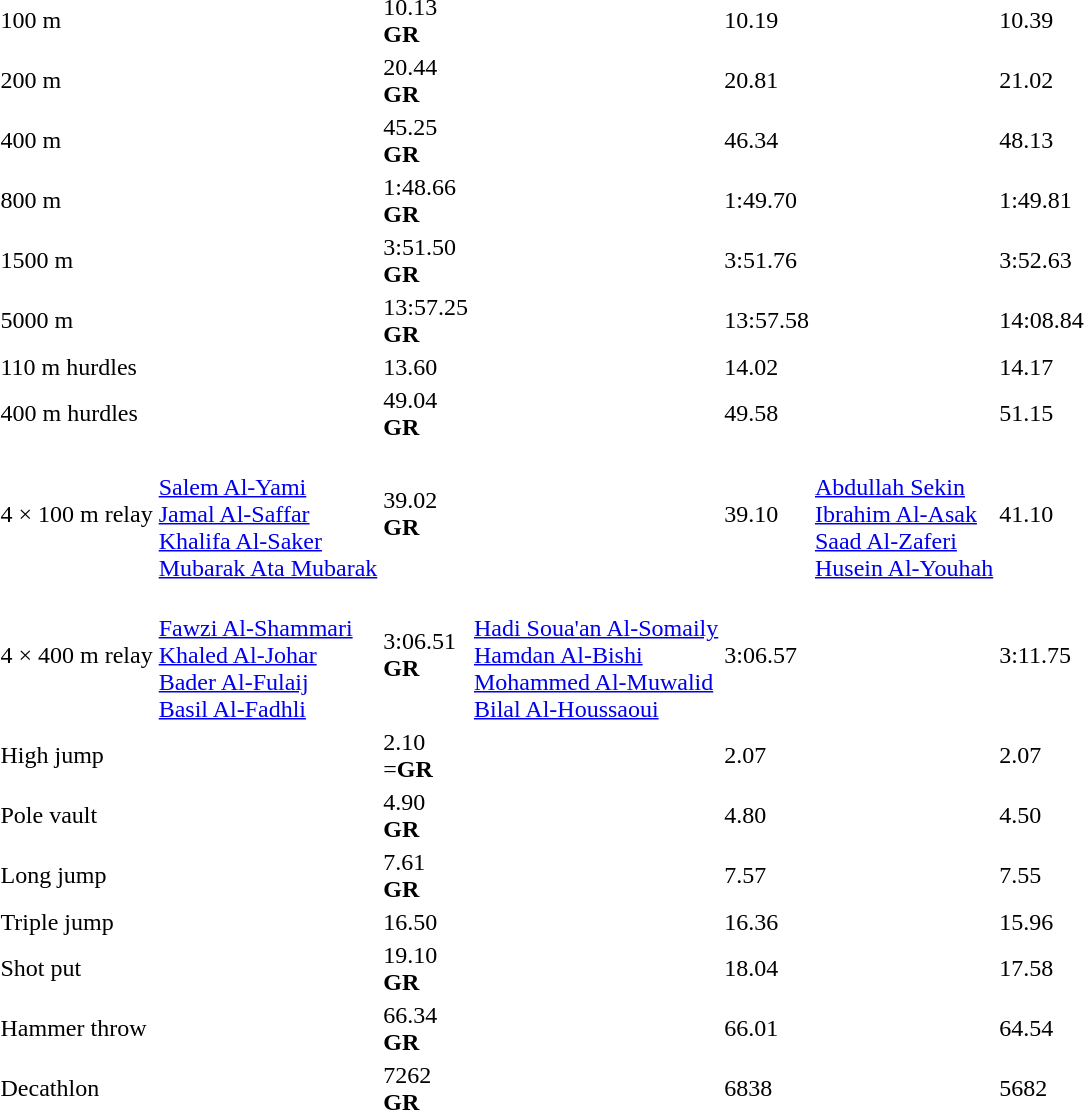<table>
<tr>
<td>100 m</td>
<td></td>
<td>10.13<br><strong>GR</strong></td>
<td></td>
<td>10.19</td>
<td></td>
<td>10.39</td>
</tr>
<tr>
<td>200 m</td>
<td></td>
<td>20.44<br><strong>GR</strong></td>
<td></td>
<td>20.81</td>
<td></td>
<td>21.02</td>
</tr>
<tr>
<td>400 m</td>
<td></td>
<td>45.25<br><strong>GR</strong></td>
<td></td>
<td>46.34</td>
<td></td>
<td>48.13</td>
</tr>
<tr>
<td>800 m</td>
<td></td>
<td>1:48.66<br><strong>GR</strong></td>
<td></td>
<td>1:49.70</td>
<td></td>
<td>1:49.81</td>
</tr>
<tr>
<td>1500 m</td>
<td></td>
<td>3:51.50<br><strong>GR</strong></td>
<td></td>
<td>3:51.76</td>
<td></td>
<td>3:52.63</td>
</tr>
<tr>
<td>5000 m</td>
<td></td>
<td>13:57.25<br><strong>GR</strong></td>
<td></td>
<td>13:57.58</td>
<td></td>
<td>14:08.84</td>
</tr>
<tr>
<td>110 m hurdles</td>
<td></td>
<td>13.60</td>
<td></td>
<td>14.02</td>
<td></td>
<td>14.17</td>
</tr>
<tr>
<td>400 m hurdles</td>
<td></td>
<td>49.04<br><strong>GR</strong></td>
<td></td>
<td>49.58</td>
<td></td>
<td>51.15</td>
</tr>
<tr>
<td>4 × 100 m relay</td>
<td><br><a href='#'>Salem Al-Yami</a><br><a href='#'>Jamal Al-Saffar</a><br><a href='#'>Khalifa Al-Saker</a><br><a href='#'>Mubarak Ata Mubarak</a></td>
<td>39.02<br><strong>GR</strong></td>
<td valign=top></td>
<td>39.10</td>
<td><br><a href='#'>Abdullah Sekin</a><br><a href='#'>Ibrahim Al-Asak</a><br><a href='#'>Saad Al-Zaferi</a><br><a href='#'>Husein Al-Youhah</a></td>
<td>41.10</td>
</tr>
<tr>
<td>4 × 400 m relay</td>
<td><br><a href='#'>Fawzi Al-Shammari</a><br><a href='#'>Khaled Al-Johar</a><br><a href='#'>Bader Al-Fulaij</a><br><a href='#'>Basil Al-Fadhli</a></td>
<td>3:06.51<br><strong>GR</strong></td>
<td><br><a href='#'>Hadi Soua'an Al-Somaily</a><br><a href='#'>Hamdan Al-Bishi</a><br><a href='#'>Mohammed Al-Muwalid</a><br><a href='#'>Bilal Al-Houssaoui</a></td>
<td>3:06.57</td>
<td valign=top></td>
<td>3:11.75</td>
</tr>
<tr>
<td>High jump</td>
<td></td>
<td>2.10<br>=<strong>GR</strong></td>
<td></td>
<td>2.07</td>
<td></td>
<td>2.07</td>
</tr>
<tr>
<td>Pole vault</td>
<td></td>
<td>4.90<br><strong>GR</strong></td>
<td></td>
<td>4.80</td>
<td></td>
<td>4.50</td>
</tr>
<tr>
<td>Long jump</td>
<td></td>
<td>7.61<br><strong>GR</strong></td>
<td></td>
<td>7.57</td>
<td></td>
<td>7.55</td>
</tr>
<tr>
<td>Triple jump</td>
<td></td>
<td>16.50</td>
<td></td>
<td>16.36</td>
<td></td>
<td>15.96</td>
</tr>
<tr>
<td>Shot put</td>
<td></td>
<td>19.10<br><strong>GR</strong></td>
<td></td>
<td>18.04</td>
<td></td>
<td>17.58</td>
</tr>
<tr>
<td>Hammer throw</td>
<td></td>
<td>66.34<br><strong>GR</strong></td>
<td></td>
<td>66.01</td>
<td></td>
<td>64.54</td>
</tr>
<tr>
<td>Decathlon</td>
<td></td>
<td>7262<br><strong>GR</strong></td>
<td></td>
<td>6838</td>
<td></td>
<td>5682</td>
</tr>
</table>
